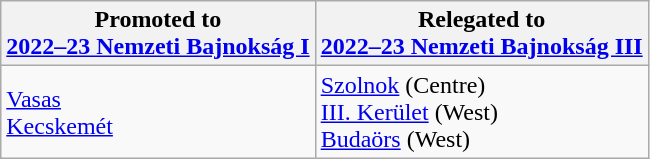<table class="wikitable">
<tr>
<th>Promoted to<br><a href='#'>2022–23 Nemzeti Bajnokság I</a></th>
<th>Relegated to<br><a href='#'>2022–23 Nemzeti Bajnokság III</a></th>
</tr>
<tr>
<td> <a href='#'>Vasas</a><br> <a href='#'>Kecskemét</a></td>
<td> <a href='#'>Szolnok</a> (Centre)<br> <a href='#'>III. Kerület</a> (West)<br> <a href='#'>Budaörs</a> (West)</td>
</tr>
</table>
